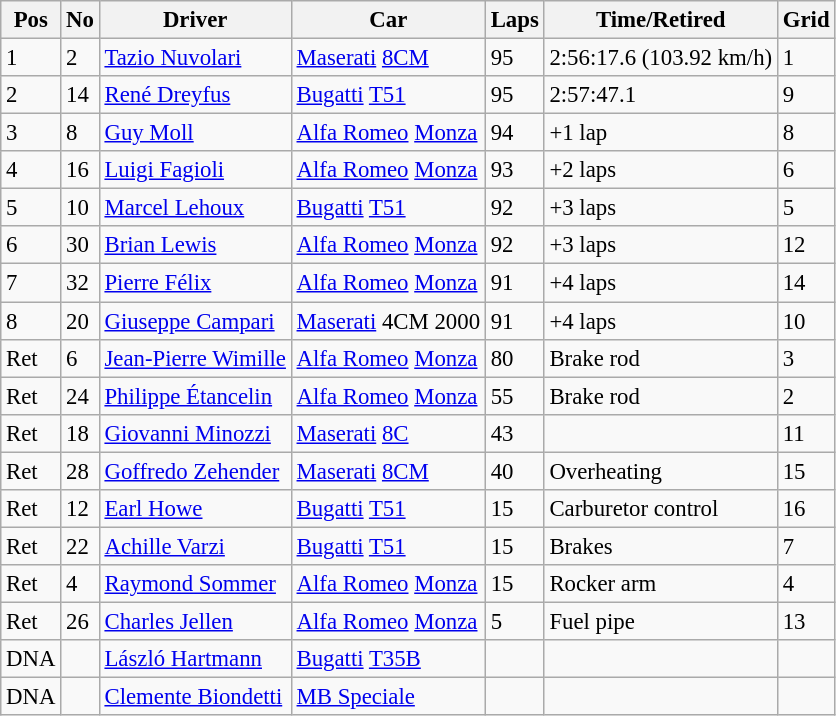<table class="wikitable" style="font-size:95%">
<tr>
<th>Pos</th>
<th>No</th>
<th>Driver</th>
<th>Car</th>
<th>Laps</th>
<th>Time/Retired</th>
<th>Grid</th>
</tr>
<tr>
<td>1</td>
<td>2</td>
<td> <a href='#'>Tazio Nuvolari</a></td>
<td><a href='#'>Maserati</a> <a href='#'>8CM</a></td>
<td>95</td>
<td>2:56:17.6 (103.92 km/h)</td>
<td>1</td>
</tr>
<tr>
<td>2</td>
<td>14</td>
<td> <a href='#'>René Dreyfus</a></td>
<td><a href='#'>Bugatti</a>  <a href='#'>T51</a></td>
<td>95</td>
<td>2:57:47.1</td>
<td>9</td>
</tr>
<tr>
<td>3</td>
<td>8</td>
<td> <a href='#'>Guy Moll</a></td>
<td><a href='#'>Alfa Romeo</a>  <a href='#'>Monza</a></td>
<td>94</td>
<td>+1 lap</td>
<td>8</td>
</tr>
<tr>
<td>4</td>
<td>16</td>
<td> <a href='#'>Luigi Fagioli</a></td>
<td><a href='#'>Alfa Romeo</a>  <a href='#'>Monza</a></td>
<td>93</td>
<td>+2 laps</td>
<td>6</td>
</tr>
<tr>
<td>5</td>
<td>10</td>
<td> <a href='#'>Marcel Lehoux</a></td>
<td><a href='#'>Bugatti</a>  <a href='#'>T51</a></td>
<td>92</td>
<td>+3 laps</td>
<td>5</td>
</tr>
<tr>
<td>6</td>
<td>30</td>
<td> <a href='#'>Brian Lewis</a></td>
<td><a href='#'>Alfa Romeo</a>  <a href='#'>Monza</a></td>
<td>92</td>
<td>+3 laps</td>
<td>12</td>
</tr>
<tr>
<td>7</td>
<td>32</td>
<td> <a href='#'>Pierre Félix</a></td>
<td><a href='#'>Alfa Romeo</a>  <a href='#'>Monza</a></td>
<td>91</td>
<td>+4 laps</td>
<td>14</td>
</tr>
<tr>
<td>8</td>
<td>20</td>
<td> <a href='#'>Giuseppe Campari</a></td>
<td><a href='#'>Maserati</a>  4CM 2000</td>
<td>91</td>
<td>+4 laps</td>
<td>10</td>
</tr>
<tr>
<td>Ret</td>
<td>6</td>
<td> <a href='#'>Jean-Pierre Wimille</a></td>
<td><a href='#'>Alfa Romeo</a>  <a href='#'>Monza</a></td>
<td>80</td>
<td>Brake rod</td>
<td>3</td>
</tr>
<tr>
<td>Ret</td>
<td>24</td>
<td> <a href='#'>Philippe Étancelin</a></td>
<td><a href='#'>Alfa Romeo</a>  <a href='#'>Monza</a></td>
<td>55</td>
<td>Brake rod</td>
<td>2</td>
</tr>
<tr>
<td>Ret</td>
<td>18</td>
<td> <a href='#'>Giovanni Minozzi</a></td>
<td><a href='#'>Maserati</a> <a href='#'>8C</a></td>
<td>43</td>
<td></td>
<td>11</td>
</tr>
<tr>
<td>Ret</td>
<td>28</td>
<td> <a href='#'>Goffredo Zehender</a></td>
<td><a href='#'>Maserati</a> <a href='#'>8CM</a></td>
<td>40</td>
<td>Overheating</td>
<td>15</td>
</tr>
<tr>
<td>Ret</td>
<td>12</td>
<td> <a href='#'>Earl Howe</a></td>
<td><a href='#'>Bugatti</a> <a href='#'>T51</a></td>
<td>15</td>
<td>Carburetor control</td>
<td>16</td>
</tr>
<tr>
<td>Ret</td>
<td>22</td>
<td> <a href='#'>Achille Varzi</a></td>
<td><a href='#'>Bugatti</a> <a href='#'>T51</a></td>
<td>15</td>
<td>Brakes</td>
<td>7</td>
</tr>
<tr>
<td>Ret</td>
<td>4</td>
<td> <a href='#'>Raymond Sommer</a></td>
<td><a href='#'>Alfa Romeo</a>  <a href='#'>Monza</a></td>
<td>15</td>
<td>Rocker arm</td>
<td>4</td>
</tr>
<tr>
<td>Ret</td>
<td>26</td>
<td> <a href='#'>Charles Jellen</a></td>
<td><a href='#'>Alfa Romeo</a>  <a href='#'>Monza</a></td>
<td>5</td>
<td>Fuel pipe</td>
<td>13</td>
</tr>
<tr>
<td>DNA</td>
<td></td>
<td> <a href='#'>László Hartmann</a></td>
<td><a href='#'>Bugatti</a> <a href='#'>T35B</a></td>
<td></td>
<td></td>
<td></td>
</tr>
<tr>
<td>DNA</td>
<td></td>
<td> <a href='#'>Clemente Biondetti</a></td>
<td><a href='#'>MB Speciale</a></td>
<td></td>
<td></td>
<td></td>
</tr>
</table>
